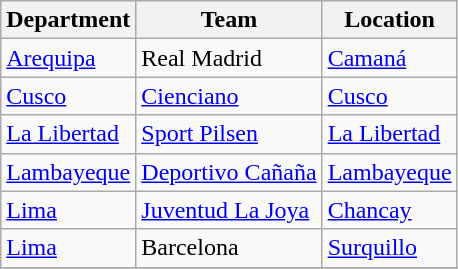<table class="wikitable">
<tr>
<th>Department</th>
<th>Team</th>
<th>Location</th>
</tr>
<tr>
<td><a href='#'>Arequipa</a></td>
<td>Real Madrid</td>
<td><a href='#'>Camaná</a></td>
</tr>
<tr>
<td><a href='#'>Cusco</a></td>
<td><a href='#'>Cienciano</a></td>
<td><a href='#'>Cusco</a></td>
</tr>
<tr>
<td><a href='#'>La Libertad</a></td>
<td><a href='#'>Sport Pilsen</a></td>
<td><a href='#'>La Libertad</a></td>
</tr>
<tr>
<td><a href='#'>Lambayeque</a></td>
<td><a href='#'>Deportivo Cañaña</a></td>
<td><a href='#'>Lambayeque</a></td>
</tr>
<tr>
<td><a href='#'>Lima</a></td>
<td><a href='#'>Juventud La Joya</a></td>
<td><a href='#'>Chancay</a></td>
</tr>
<tr>
<td><a href='#'>Lima</a></td>
<td>Barcelona</td>
<td><a href='#'>Surquillo</a></td>
</tr>
<tr>
</tr>
</table>
